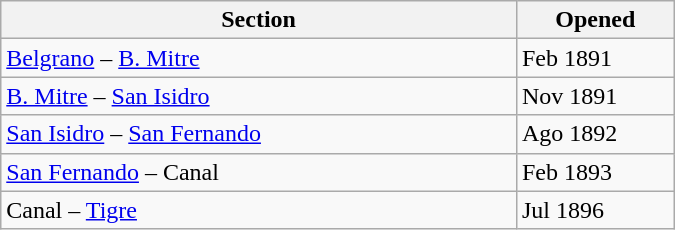<table class="wikitable sortable" style="text-align:left" width="450">
<tr>
<th width=350px>Section</th>
<th width=100px>Opened</th>
</tr>
<tr>
<td><a href='#'>Belgrano</a> – <a href='#'>B. Mitre</a></td>
<td>Feb 1891</td>
</tr>
<tr>
<td><a href='#'>B. Mitre</a> – <a href='#'>San Isidro</a></td>
<td>Nov 1891</td>
</tr>
<tr>
<td><a href='#'>San Isidro</a> – <a href='#'>San Fernando</a></td>
<td>Ago 1892</td>
</tr>
<tr>
<td><a href='#'>San Fernando</a> – Canal</td>
<td>Feb 1893</td>
</tr>
<tr>
<td>Canal – <a href='#'>Tigre</a></td>
<td>Jul 1896</td>
</tr>
</table>
